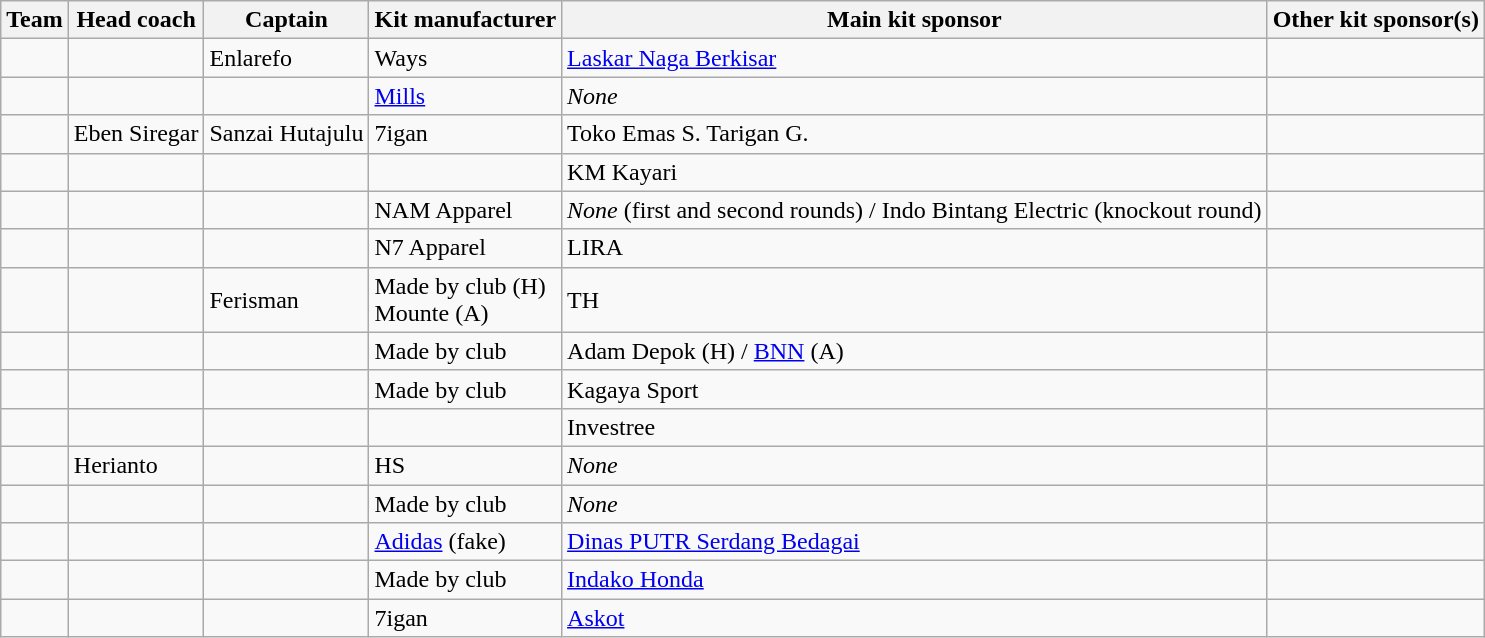<table class="wikitable">
<tr>
<th>Team</th>
<th>Head coach</th>
<th>Captain</th>
<th class="nowrap">Kit manufacturer</th>
<th>Main kit sponsor</th>
<th>Other kit sponsor(s)</th>
</tr>
<tr>
<td></td>
<td></td>
<td> Enlarefo</td>
<td> Ways</td>
<td><a href='#'>Laskar Naga Berkisar</a></td>
<td></td>
</tr>
<tr>
<td></td>
<td></td>
<td></td>
<td> <a href='#'>Mills</a></td>
<td><em>None</em></td>
<td></td>
</tr>
<tr>
<td></td>
<td> Eben Siregar</td>
<td> Sanzai Hutajulu</td>
<td> 7igan</td>
<td>Toko Emas S. Tarigan G.</td>
<td></td>
</tr>
<tr>
<td></td>
<td></td>
<td></td>
<td></td>
<td>KM Kayari</td>
<td></td>
</tr>
<tr>
<td></td>
<td></td>
<td></td>
<td> NAM Apparel</td>
<td><em>None</em> (first and second rounds) / Indo Bintang Electric (knockout round)</td>
<td></td>
</tr>
<tr>
<td></td>
<td></td>
<td></td>
<td> N7 Apparel</td>
<td>LIRA</td>
<td></td>
</tr>
<tr>
<td></td>
<td></td>
<td> Ferisman</td>
<td> Made by club (H)<br> Mounte (A)</td>
<td>TH</td>
<td></td>
</tr>
<tr>
<td></td>
<td></td>
<td></td>
<td> Made by club</td>
<td>Adam Depok (H) / <a href='#'>BNN</a> (A)</td>
<td></td>
</tr>
<tr>
<td></td>
<td></td>
<td></td>
<td> Made by club</td>
<td>Kagaya Sport</td>
<td></td>
</tr>
<tr>
<td></td>
<td></td>
<td></td>
<td></td>
<td>Investree</td>
<td></td>
</tr>
<tr>
<td></td>
<td> Herianto</td>
<td></td>
<td> HS</td>
<td><em>None</em></td>
<td></td>
</tr>
<tr>
<td></td>
<td></td>
<td></td>
<td> Made by club</td>
<td><em>None</em></td>
<td></td>
</tr>
<tr>
<td></td>
<td></td>
<td></td>
<td> <a href='#'>Adidas</a> (fake)</td>
<td><a href='#'>Dinas PUTR Serdang Bedagai</a></td>
<td></td>
</tr>
<tr>
<td></td>
<td></td>
<td></td>
<td> Made by club</td>
<td><a href='#'>Indako Honda</a></td>
<td></td>
</tr>
<tr>
<td></td>
<td></td>
<td></td>
<td> 7igan</td>
<td><a href='#'>Askot</a></td>
<td></td>
</tr>
</table>
